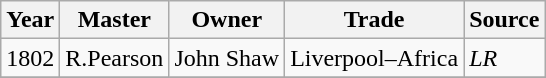<table class=" wikitable">
<tr>
<th>Year</th>
<th>Master</th>
<th>Owner</th>
<th>Trade</th>
<th>Source</th>
</tr>
<tr>
<td>1802</td>
<td>R.Pearson</td>
<td>John Shaw</td>
<td>Liverpool–Africa</td>
<td><em>LR</em></td>
</tr>
<tr>
</tr>
</table>
